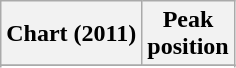<table class="wikitable sortable plainrowheaders">
<tr>
<th>Chart (2011)</th>
<th>Peak<br>position</th>
</tr>
<tr>
</tr>
<tr>
</tr>
<tr>
</tr>
<tr>
</tr>
<tr>
</tr>
</table>
